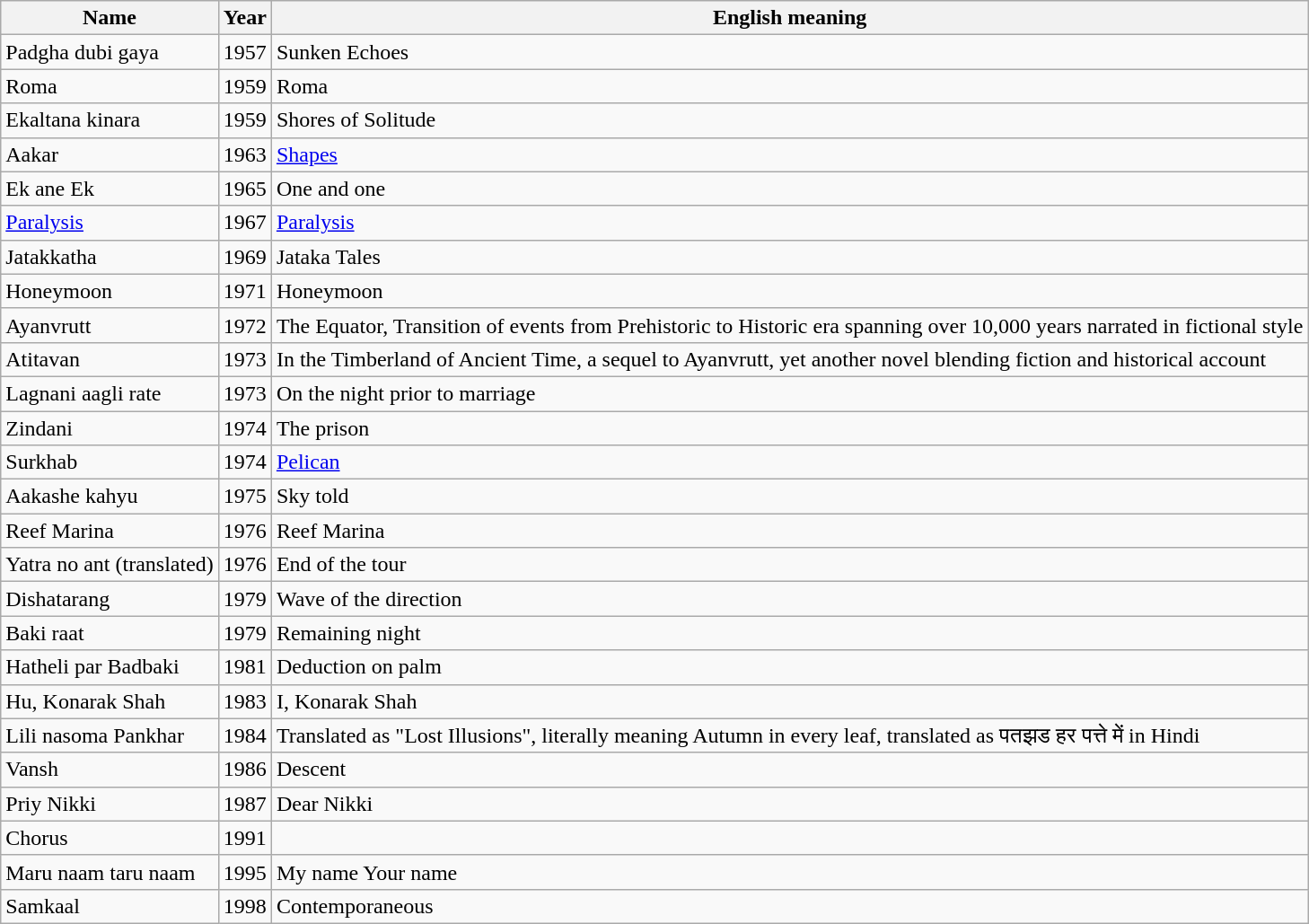<table class="wikitable sortable" style="font-size:100%; text-align:left;" border="1">
<tr>
<th>Name</th>
<th>Year</th>
<th>English meaning</th>
</tr>
<tr>
<td>Padgha dubi gaya</td>
<td>1957</td>
<td>Sunken Echoes</td>
</tr>
<tr>
<td>Roma</td>
<td>1959</td>
<td>Roma</td>
</tr>
<tr>
<td>Ekaltana kinara</td>
<td>1959</td>
<td>Shores of Solitude</td>
</tr>
<tr>
<td>Aakar</td>
<td>1963</td>
<td><a href='#'>Shapes</a></td>
</tr>
<tr>
<td>Ek ane Ek</td>
<td>1965</td>
<td>One and one</td>
</tr>
<tr>
<td><a href='#'>Paralysis</a></td>
<td>1967</td>
<td><a href='#'>Paralysis</a></td>
</tr>
<tr>
<td>Jatakkatha</td>
<td>1969</td>
<td>Jataka Tales</td>
</tr>
<tr>
<td>Honeymoon</td>
<td>1971</td>
<td>Honeymoon</td>
</tr>
<tr>
<td>Ayanvrutt</td>
<td>1972</td>
<td>The Equator, Transition of events from Prehistoric to Historic era spanning over 10,000 years narrated in fictional style</td>
</tr>
<tr>
<td>Atitavan</td>
<td>1973</td>
<td>In the Timberland of Ancient Time, a sequel to Ayanvrutt, yet another novel blending fiction and historical account</td>
</tr>
<tr>
<td>Lagnani aagli rate</td>
<td>1973</td>
<td>On the night prior to marriage</td>
</tr>
<tr>
<td>Zindani</td>
<td>1974</td>
<td>The prison</td>
</tr>
<tr>
<td>Surkhab</td>
<td>1974</td>
<td><a href='#'>Pelican</a></td>
</tr>
<tr>
<td>Aakashe kahyu</td>
<td>1975</td>
<td>Sky told</td>
</tr>
<tr>
<td>Reef Marina</td>
<td>1976</td>
<td>Reef Marina</td>
</tr>
<tr>
<td>Yatra no ant (translated)</td>
<td>1976</td>
<td>End of the tour</td>
</tr>
<tr>
<td>Dishatarang</td>
<td>1979</td>
<td>Wave of the direction</td>
</tr>
<tr>
<td>Baki raat</td>
<td>1979</td>
<td>Remaining night</td>
</tr>
<tr>
<td>Hatheli par Badbaki</td>
<td>1981</td>
<td>Deduction on palm</td>
</tr>
<tr>
<td>Hu, Konarak Shah</td>
<td>1983</td>
<td>I, Konarak Shah</td>
</tr>
<tr>
<td>Lili nasoma Pankhar</td>
<td>1984</td>
<td>Translated as "Lost Illusions", literally meaning Autumn in every leaf, translated as पतझड हर पत्ते में in Hindi</td>
</tr>
<tr>
<td>Vansh</td>
<td>1986</td>
<td>Descent</td>
</tr>
<tr>
<td>Priy Nikki</td>
<td>1987</td>
<td>Dear Nikki</td>
</tr>
<tr>
<td>Chorus</td>
<td>1991</td>
<td></td>
</tr>
<tr>
<td>Maru naam taru naam</td>
<td>1995</td>
<td>My name Your name</td>
</tr>
<tr>
<td>Samkaal</td>
<td>1998</td>
<td>Contemporaneous</td>
</tr>
</table>
